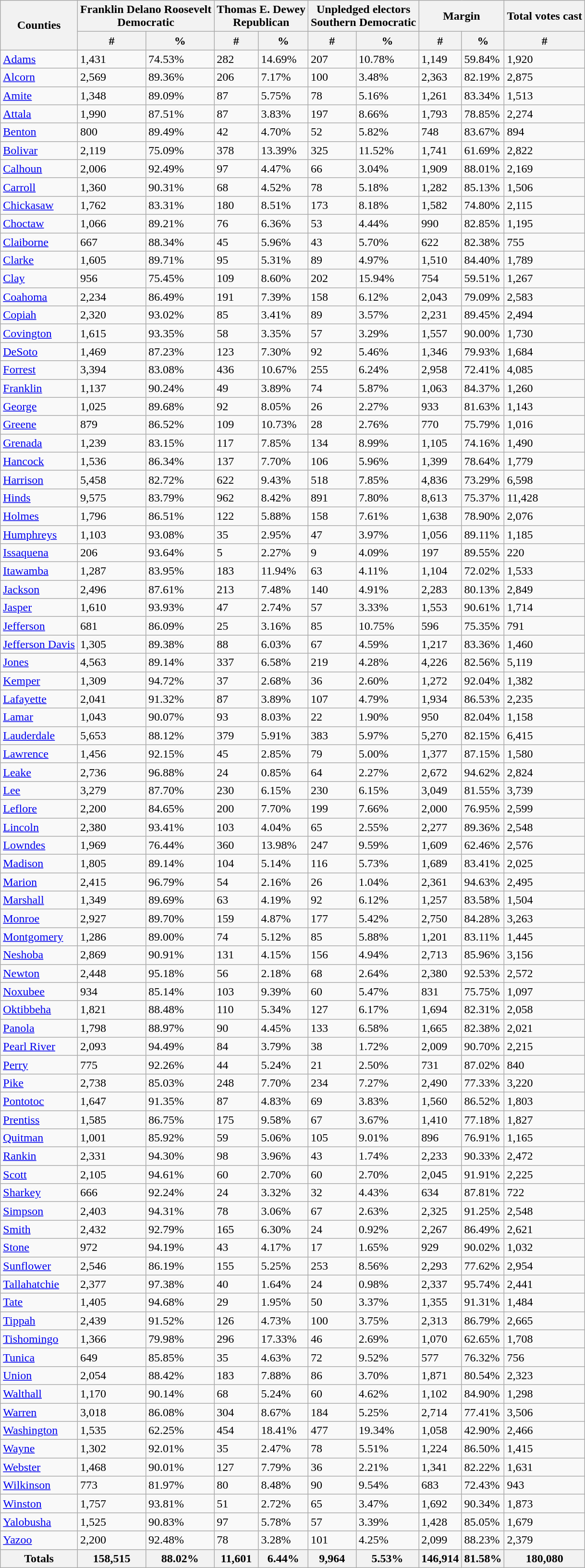<table class="wikitable sortable">
<tr>
<th rowspan="2">Counties</th>
<th colspan="2">Franklin Delano Roosevelt<br>Democratic</th>
<th colspan="2">Thomas E. Dewey<br>Republican</th>
<th colspan="2">Unpledged electors<br>Southern Democratic</th>
<th colspan="2">Margin</th>
<th>Total votes cast</th>
</tr>
<tr>
<th>#</th>
<th>%</th>
<th>#</th>
<th>%</th>
<th>#</th>
<th>%</th>
<th>#</th>
<th>%</th>
<th>#</th>
</tr>
<tr>
<td><a href='#'>Adams</a></td>
<td>1,431</td>
<td>74.53%</td>
<td>282</td>
<td>14.69%</td>
<td>207</td>
<td>10.78%</td>
<td>1,149</td>
<td>59.84%</td>
<td>1,920</td>
</tr>
<tr>
<td><a href='#'>Alcorn</a></td>
<td>2,569</td>
<td>89.36%</td>
<td>206</td>
<td>7.17%</td>
<td>100</td>
<td>3.48%</td>
<td>2,363</td>
<td>82.19%</td>
<td>2,875</td>
</tr>
<tr>
<td><a href='#'>Amite</a></td>
<td>1,348</td>
<td>89.09%</td>
<td>87</td>
<td>5.75%</td>
<td>78</td>
<td>5.16%</td>
<td>1,261</td>
<td>83.34%</td>
<td>1,513</td>
</tr>
<tr>
<td><a href='#'>Attala</a></td>
<td>1,990</td>
<td>87.51%</td>
<td>87</td>
<td>3.83%</td>
<td>197</td>
<td>8.66%</td>
<td>1,793</td>
<td>78.85%</td>
<td>2,274</td>
</tr>
<tr>
<td><a href='#'>Benton</a></td>
<td>800</td>
<td>89.49%</td>
<td>42</td>
<td>4.70%</td>
<td>52</td>
<td>5.82%</td>
<td>748</td>
<td>83.67%</td>
<td>894</td>
</tr>
<tr>
<td><a href='#'>Bolivar</a></td>
<td>2,119</td>
<td>75.09%</td>
<td>378</td>
<td>13.39%</td>
<td>325</td>
<td>11.52%</td>
<td>1,741</td>
<td>61.69%</td>
<td>2,822</td>
</tr>
<tr>
<td><a href='#'>Calhoun</a></td>
<td>2,006</td>
<td>92.49%</td>
<td>97</td>
<td>4.47%</td>
<td>66</td>
<td>3.04%</td>
<td>1,909</td>
<td>88.01%</td>
<td>2,169</td>
</tr>
<tr>
<td><a href='#'>Carroll</a></td>
<td>1,360</td>
<td>90.31%</td>
<td>68</td>
<td>4.52%</td>
<td>78</td>
<td>5.18%</td>
<td>1,282</td>
<td>85.13%</td>
<td>1,506</td>
</tr>
<tr>
<td><a href='#'>Chickasaw</a></td>
<td>1,762</td>
<td>83.31%</td>
<td>180</td>
<td>8.51%</td>
<td>173</td>
<td>8.18%</td>
<td>1,582</td>
<td>74.80%</td>
<td>2,115</td>
</tr>
<tr>
<td><a href='#'>Choctaw</a></td>
<td>1,066</td>
<td>89.21%</td>
<td>76</td>
<td>6.36%</td>
<td>53</td>
<td>4.44%</td>
<td>990</td>
<td>82.85%</td>
<td>1,195</td>
</tr>
<tr>
<td><a href='#'>Claiborne</a></td>
<td>667</td>
<td>88.34%</td>
<td>45</td>
<td>5.96%</td>
<td>43</td>
<td>5.70%</td>
<td>622</td>
<td>82.38%</td>
<td>755</td>
</tr>
<tr>
<td><a href='#'>Clarke</a></td>
<td>1,605</td>
<td>89.71%</td>
<td>95</td>
<td>5.31%</td>
<td>89</td>
<td>4.97%</td>
<td>1,510</td>
<td>84.40%</td>
<td>1,789</td>
</tr>
<tr>
<td><a href='#'>Clay</a></td>
<td>956</td>
<td>75.45%</td>
<td>109</td>
<td>8.60%</td>
<td>202</td>
<td>15.94%</td>
<td>754</td>
<td>59.51%</td>
<td>1,267</td>
</tr>
<tr>
<td><a href='#'>Coahoma</a></td>
<td>2,234</td>
<td>86.49%</td>
<td>191</td>
<td>7.39%</td>
<td>158</td>
<td>6.12%</td>
<td>2,043</td>
<td>79.09%</td>
<td>2,583</td>
</tr>
<tr>
<td><a href='#'>Copiah</a></td>
<td>2,320</td>
<td>93.02%</td>
<td>85</td>
<td>3.41%</td>
<td>89</td>
<td>3.57%</td>
<td>2,231</td>
<td>89.45%</td>
<td>2,494</td>
</tr>
<tr>
<td><a href='#'>Covington</a></td>
<td>1,615</td>
<td>93.35%</td>
<td>58</td>
<td>3.35%</td>
<td>57</td>
<td>3.29%</td>
<td>1,557</td>
<td>90.00%</td>
<td>1,730</td>
</tr>
<tr>
<td><a href='#'>DeSoto</a></td>
<td>1,469</td>
<td>87.23%</td>
<td>123</td>
<td>7.30%</td>
<td>92</td>
<td>5.46%</td>
<td>1,346</td>
<td>79.93%</td>
<td>1,684</td>
</tr>
<tr>
<td><a href='#'>Forrest</a></td>
<td>3,394</td>
<td>83.08%</td>
<td>436</td>
<td>10.67%</td>
<td>255</td>
<td>6.24%</td>
<td>2,958</td>
<td>72.41%</td>
<td>4,085</td>
</tr>
<tr>
<td><a href='#'>Franklin</a></td>
<td>1,137</td>
<td>90.24%</td>
<td>49</td>
<td>3.89%</td>
<td>74</td>
<td>5.87%</td>
<td>1,063</td>
<td>84.37%</td>
<td>1,260</td>
</tr>
<tr>
<td><a href='#'>George</a></td>
<td>1,025</td>
<td>89.68%</td>
<td>92</td>
<td>8.05%</td>
<td>26</td>
<td>2.27%</td>
<td>933</td>
<td>81.63%</td>
<td>1,143</td>
</tr>
<tr>
<td><a href='#'>Greene</a></td>
<td>879</td>
<td>86.52%</td>
<td>109</td>
<td>10.73%</td>
<td>28</td>
<td>2.76%</td>
<td>770</td>
<td>75.79%</td>
<td>1,016</td>
</tr>
<tr>
<td><a href='#'>Grenada</a></td>
<td>1,239</td>
<td>83.15%</td>
<td>117</td>
<td>7.85%</td>
<td>134</td>
<td>8.99%</td>
<td>1,105</td>
<td>74.16%</td>
<td>1,490</td>
</tr>
<tr>
<td><a href='#'>Hancock</a></td>
<td>1,536</td>
<td>86.34%</td>
<td>137</td>
<td>7.70%</td>
<td>106</td>
<td>5.96%</td>
<td>1,399</td>
<td>78.64%</td>
<td>1,779</td>
</tr>
<tr>
<td><a href='#'>Harrison</a></td>
<td>5,458</td>
<td>82.72%</td>
<td>622</td>
<td>9.43%</td>
<td>518</td>
<td>7.85%</td>
<td>4,836</td>
<td>73.29%</td>
<td>6,598</td>
</tr>
<tr>
<td><a href='#'>Hinds</a></td>
<td>9,575</td>
<td>83.79%</td>
<td>962</td>
<td>8.42%</td>
<td>891</td>
<td>7.80%</td>
<td>8,613</td>
<td>75.37%</td>
<td>11,428</td>
</tr>
<tr>
<td><a href='#'>Holmes</a></td>
<td>1,796</td>
<td>86.51%</td>
<td>122</td>
<td>5.88%</td>
<td>158</td>
<td>7.61%</td>
<td>1,638</td>
<td>78.90%</td>
<td>2,076</td>
</tr>
<tr>
<td><a href='#'>Humphreys</a></td>
<td>1,103</td>
<td>93.08%</td>
<td>35</td>
<td>2.95%</td>
<td>47</td>
<td>3.97%</td>
<td>1,056</td>
<td>89.11%</td>
<td>1,185</td>
</tr>
<tr>
<td><a href='#'>Issaquena</a></td>
<td>206</td>
<td>93.64%</td>
<td>5</td>
<td>2.27%</td>
<td>9</td>
<td>4.09%</td>
<td>197</td>
<td>89.55%</td>
<td>220</td>
</tr>
<tr>
<td><a href='#'>Itawamba</a></td>
<td>1,287</td>
<td>83.95%</td>
<td>183</td>
<td>11.94%</td>
<td>63</td>
<td>4.11%</td>
<td>1,104</td>
<td>72.02%</td>
<td>1,533</td>
</tr>
<tr>
<td><a href='#'>Jackson</a></td>
<td>2,496</td>
<td>87.61%</td>
<td>213</td>
<td>7.48%</td>
<td>140</td>
<td>4.91%</td>
<td>2,283</td>
<td>80.13%</td>
<td>2,849</td>
</tr>
<tr>
<td><a href='#'>Jasper</a></td>
<td>1,610</td>
<td>93.93%</td>
<td>47</td>
<td>2.74%</td>
<td>57</td>
<td>3.33%</td>
<td>1,553</td>
<td>90.61%</td>
<td>1,714</td>
</tr>
<tr>
<td><a href='#'>Jefferson</a></td>
<td>681</td>
<td>86.09%</td>
<td>25</td>
<td>3.16%</td>
<td>85</td>
<td>10.75%</td>
<td>596</td>
<td>75.35%</td>
<td>791</td>
</tr>
<tr>
<td><a href='#'>Jefferson Davis</a></td>
<td>1,305</td>
<td>89.38%</td>
<td>88</td>
<td>6.03%</td>
<td>67</td>
<td>4.59%</td>
<td>1,217</td>
<td>83.36%</td>
<td>1,460</td>
</tr>
<tr>
<td><a href='#'>Jones</a></td>
<td>4,563</td>
<td>89.14%</td>
<td>337</td>
<td>6.58%</td>
<td>219</td>
<td>4.28%</td>
<td>4,226</td>
<td>82.56%</td>
<td>5,119</td>
</tr>
<tr>
<td><a href='#'>Kemper</a></td>
<td>1,309</td>
<td>94.72%</td>
<td>37</td>
<td>2.68%</td>
<td>36</td>
<td>2.60%</td>
<td>1,272</td>
<td>92.04%</td>
<td>1,382</td>
</tr>
<tr>
<td><a href='#'>Lafayette</a></td>
<td>2,041</td>
<td>91.32%</td>
<td>87</td>
<td>3.89%</td>
<td>107</td>
<td>4.79%</td>
<td>1,934</td>
<td>86.53%</td>
<td>2,235</td>
</tr>
<tr>
<td><a href='#'>Lamar</a></td>
<td>1,043</td>
<td>90.07%</td>
<td>93</td>
<td>8.03%</td>
<td>22</td>
<td>1.90%</td>
<td>950</td>
<td>82.04%</td>
<td>1,158</td>
</tr>
<tr>
<td><a href='#'>Lauderdale</a></td>
<td>5,653</td>
<td>88.12%</td>
<td>379</td>
<td>5.91%</td>
<td>383</td>
<td>5.97%</td>
<td>5,270</td>
<td>82.15%</td>
<td>6,415</td>
</tr>
<tr>
<td><a href='#'>Lawrence</a></td>
<td>1,456</td>
<td>92.15%</td>
<td>45</td>
<td>2.85%</td>
<td>79</td>
<td>5.00%</td>
<td>1,377</td>
<td>87.15%</td>
<td>1,580</td>
</tr>
<tr>
<td><a href='#'>Leake</a></td>
<td>2,736</td>
<td>96.88%</td>
<td>24</td>
<td>0.85%</td>
<td>64</td>
<td>2.27%</td>
<td>2,672</td>
<td>94.62%</td>
<td>2,824</td>
</tr>
<tr>
<td><a href='#'>Lee</a></td>
<td>3,279</td>
<td>87.70%</td>
<td>230</td>
<td>6.15%</td>
<td>230</td>
<td>6.15%</td>
<td>3,049</td>
<td>81.55%</td>
<td>3,739</td>
</tr>
<tr>
<td><a href='#'>Leflore</a></td>
<td>2,200</td>
<td>84.65%</td>
<td>200</td>
<td>7.70%</td>
<td>199</td>
<td>7.66%</td>
<td>2,000</td>
<td>76.95%</td>
<td>2,599</td>
</tr>
<tr>
<td><a href='#'>Lincoln</a></td>
<td>2,380</td>
<td>93.41%</td>
<td>103</td>
<td>4.04%</td>
<td>65</td>
<td>2.55%</td>
<td>2,277</td>
<td>89.36%</td>
<td>2,548</td>
</tr>
<tr>
<td><a href='#'>Lowndes</a></td>
<td>1,969</td>
<td>76.44%</td>
<td>360</td>
<td>13.98%</td>
<td>247</td>
<td>9.59%</td>
<td>1,609</td>
<td>62.46%</td>
<td>2,576</td>
</tr>
<tr>
<td><a href='#'>Madison</a></td>
<td>1,805</td>
<td>89.14%</td>
<td>104</td>
<td>5.14%</td>
<td>116</td>
<td>5.73%</td>
<td>1,689</td>
<td>83.41%</td>
<td>2,025</td>
</tr>
<tr>
<td><a href='#'>Marion</a></td>
<td>2,415</td>
<td>96.79%</td>
<td>54</td>
<td>2.16%</td>
<td>26</td>
<td>1.04%</td>
<td>2,361</td>
<td>94.63%</td>
<td>2,495</td>
</tr>
<tr>
<td><a href='#'>Marshall</a></td>
<td>1,349</td>
<td>89.69%</td>
<td>63</td>
<td>4.19%</td>
<td>92</td>
<td>6.12%</td>
<td>1,257</td>
<td>83.58%</td>
<td>1,504</td>
</tr>
<tr>
<td><a href='#'>Monroe</a></td>
<td>2,927</td>
<td>89.70%</td>
<td>159</td>
<td>4.87%</td>
<td>177</td>
<td>5.42%</td>
<td>2,750</td>
<td>84.28%</td>
<td>3,263</td>
</tr>
<tr>
<td><a href='#'>Montgomery</a></td>
<td>1,286</td>
<td>89.00%</td>
<td>74</td>
<td>5.12%</td>
<td>85</td>
<td>5.88%</td>
<td>1,201</td>
<td>83.11%</td>
<td>1,445</td>
</tr>
<tr>
<td><a href='#'>Neshoba</a></td>
<td>2,869</td>
<td>90.91%</td>
<td>131</td>
<td>4.15%</td>
<td>156</td>
<td>4.94%</td>
<td>2,713</td>
<td>85.96%</td>
<td>3,156</td>
</tr>
<tr>
<td><a href='#'>Newton</a></td>
<td>2,448</td>
<td>95.18%</td>
<td>56</td>
<td>2.18%</td>
<td>68</td>
<td>2.64%</td>
<td>2,380</td>
<td>92.53%</td>
<td>2,572</td>
</tr>
<tr>
<td><a href='#'>Noxubee</a></td>
<td>934</td>
<td>85.14%</td>
<td>103</td>
<td>9.39%</td>
<td>60</td>
<td>5.47%</td>
<td>831</td>
<td>75.75%</td>
<td>1,097</td>
</tr>
<tr>
<td><a href='#'>Oktibbeha</a></td>
<td>1,821</td>
<td>88.48%</td>
<td>110</td>
<td>5.34%</td>
<td>127</td>
<td>6.17%</td>
<td>1,694</td>
<td>82.31%</td>
<td>2,058</td>
</tr>
<tr>
<td><a href='#'>Panola</a></td>
<td>1,798</td>
<td>88.97%</td>
<td>90</td>
<td>4.45%</td>
<td>133</td>
<td>6.58%</td>
<td>1,665</td>
<td>82.38%</td>
<td>2,021</td>
</tr>
<tr>
<td><a href='#'>Pearl River</a></td>
<td>2,093</td>
<td>94.49%</td>
<td>84</td>
<td>3.79%</td>
<td>38</td>
<td>1.72%</td>
<td>2,009</td>
<td>90.70%</td>
<td>2,215</td>
</tr>
<tr>
<td><a href='#'>Perry</a></td>
<td>775</td>
<td>92.26%</td>
<td>44</td>
<td>5.24%</td>
<td>21</td>
<td>2.50%</td>
<td>731</td>
<td>87.02%</td>
<td>840</td>
</tr>
<tr>
<td><a href='#'>Pike</a></td>
<td>2,738</td>
<td>85.03%</td>
<td>248</td>
<td>7.70%</td>
<td>234</td>
<td>7.27%</td>
<td>2,490</td>
<td>77.33%</td>
<td>3,220</td>
</tr>
<tr>
<td><a href='#'>Pontotoc</a></td>
<td>1,647</td>
<td>91.35%</td>
<td>87</td>
<td>4.83%</td>
<td>69</td>
<td>3.83%</td>
<td>1,560</td>
<td>86.52%</td>
<td>1,803</td>
</tr>
<tr>
<td><a href='#'>Prentiss</a></td>
<td>1,585</td>
<td>86.75%</td>
<td>175</td>
<td>9.58%</td>
<td>67</td>
<td>3.67%</td>
<td>1,410</td>
<td>77.18%</td>
<td>1,827</td>
</tr>
<tr>
<td><a href='#'>Quitman</a></td>
<td>1,001</td>
<td>85.92%</td>
<td>59</td>
<td>5.06%</td>
<td>105</td>
<td>9.01%</td>
<td>896</td>
<td>76.91%</td>
<td>1,165</td>
</tr>
<tr>
<td><a href='#'>Rankin</a></td>
<td>2,331</td>
<td>94.30%</td>
<td>98</td>
<td>3.96%</td>
<td>43</td>
<td>1.74%</td>
<td>2,233</td>
<td>90.33%</td>
<td>2,472</td>
</tr>
<tr>
<td><a href='#'>Scott</a></td>
<td>2,105</td>
<td>94.61%</td>
<td>60</td>
<td>2.70%</td>
<td>60</td>
<td>2.70%</td>
<td>2,045</td>
<td>91.91%</td>
<td>2,225</td>
</tr>
<tr>
<td><a href='#'>Sharkey</a></td>
<td>666</td>
<td>92.24%</td>
<td>24</td>
<td>3.32%</td>
<td>32</td>
<td>4.43%</td>
<td>634</td>
<td>87.81%</td>
<td>722</td>
</tr>
<tr>
<td><a href='#'>Simpson</a></td>
<td>2,403</td>
<td>94.31%</td>
<td>78</td>
<td>3.06%</td>
<td>67</td>
<td>2.63%</td>
<td>2,325</td>
<td>91.25%</td>
<td>2,548</td>
</tr>
<tr>
<td><a href='#'>Smith</a></td>
<td>2,432</td>
<td>92.79%</td>
<td>165</td>
<td>6.30%</td>
<td>24</td>
<td>0.92%</td>
<td>2,267</td>
<td>86.49%</td>
<td>2,621</td>
</tr>
<tr>
<td><a href='#'>Stone</a></td>
<td>972</td>
<td>94.19%</td>
<td>43</td>
<td>4.17%</td>
<td>17</td>
<td>1.65%</td>
<td>929</td>
<td>90.02%</td>
<td>1,032</td>
</tr>
<tr>
<td><a href='#'>Sunflower</a></td>
<td>2,546</td>
<td>86.19%</td>
<td>155</td>
<td>5.25%</td>
<td>253</td>
<td>8.56%</td>
<td>2,293</td>
<td>77.62%</td>
<td>2,954</td>
</tr>
<tr>
<td><a href='#'>Tallahatchie</a></td>
<td>2,377</td>
<td>97.38%</td>
<td>40</td>
<td>1.64%</td>
<td>24</td>
<td>0.98%</td>
<td>2,337</td>
<td>95.74%</td>
<td>2,441</td>
</tr>
<tr>
<td><a href='#'>Tate</a></td>
<td>1,405</td>
<td>94.68%</td>
<td>29</td>
<td>1.95%</td>
<td>50</td>
<td>3.37%</td>
<td>1,355</td>
<td>91.31%</td>
<td>1,484</td>
</tr>
<tr>
<td><a href='#'>Tippah</a></td>
<td>2,439</td>
<td>91.52%</td>
<td>126</td>
<td>4.73%</td>
<td>100</td>
<td>3.75%</td>
<td>2,313</td>
<td>86.79%</td>
<td>2,665</td>
</tr>
<tr>
<td><a href='#'>Tishomingo</a></td>
<td>1,366</td>
<td>79.98%</td>
<td>296</td>
<td>17.33%</td>
<td>46</td>
<td>2.69%</td>
<td>1,070</td>
<td>62.65%</td>
<td>1,708</td>
</tr>
<tr>
<td><a href='#'>Tunica</a></td>
<td>649</td>
<td>85.85%</td>
<td>35</td>
<td>4.63%</td>
<td>72</td>
<td>9.52%</td>
<td>577</td>
<td>76.32%</td>
<td>756</td>
</tr>
<tr>
<td><a href='#'>Union</a></td>
<td>2,054</td>
<td>88.42%</td>
<td>183</td>
<td>7.88%</td>
<td>86</td>
<td>3.70%</td>
<td>1,871</td>
<td>80.54%</td>
<td>2,323</td>
</tr>
<tr>
<td><a href='#'>Walthall</a></td>
<td>1,170</td>
<td>90.14%</td>
<td>68</td>
<td>5.24%</td>
<td>60</td>
<td>4.62%</td>
<td>1,102</td>
<td>84.90%</td>
<td>1,298</td>
</tr>
<tr>
<td><a href='#'>Warren</a></td>
<td>3,018</td>
<td>86.08%</td>
<td>304</td>
<td>8.67%</td>
<td>184</td>
<td>5.25%</td>
<td>2,714</td>
<td>77.41%</td>
<td>3,506</td>
</tr>
<tr>
<td><a href='#'>Washington</a></td>
<td>1,535</td>
<td>62.25%</td>
<td>454</td>
<td>18.41%</td>
<td>477</td>
<td>19.34%</td>
<td>1,058</td>
<td>42.90%</td>
<td>2,466</td>
</tr>
<tr>
<td><a href='#'>Wayne</a></td>
<td>1,302</td>
<td>92.01%</td>
<td>35</td>
<td>2.47%</td>
<td>78</td>
<td>5.51%</td>
<td>1,224</td>
<td>86.50%</td>
<td>1,415</td>
</tr>
<tr>
<td><a href='#'>Webster</a></td>
<td>1,468</td>
<td>90.01%</td>
<td>127</td>
<td>7.79%</td>
<td>36</td>
<td>2.21%</td>
<td>1,341</td>
<td>82.22%</td>
<td>1,631</td>
</tr>
<tr>
<td><a href='#'>Wilkinson</a></td>
<td>773</td>
<td>81.97%</td>
<td>80</td>
<td>8.48%</td>
<td>90</td>
<td>9.54%</td>
<td>683</td>
<td>72.43%</td>
<td>943</td>
</tr>
<tr>
<td><a href='#'>Winston</a></td>
<td>1,757</td>
<td>93.81%</td>
<td>51</td>
<td>2.72%</td>
<td>65</td>
<td>3.47%</td>
<td>1,692</td>
<td>90.34%</td>
<td>1,873</td>
</tr>
<tr>
<td><a href='#'>Yalobusha</a></td>
<td>1,525</td>
<td>90.83%</td>
<td>97</td>
<td>5.78%</td>
<td>57</td>
<td>3.39%</td>
<td>1,428</td>
<td>85.05%</td>
<td>1,679</td>
</tr>
<tr>
<td><a href='#'>Yazoo</a></td>
<td>2,200</td>
<td>92.48%</td>
<td>78</td>
<td>3.28%</td>
<td>101</td>
<td>4.25%</td>
<td>2,099</td>
<td>88.23%</td>
<td>2,379</td>
</tr>
<tr>
<th>Totals</th>
<th>158,515</th>
<th>88.02%</th>
<th>11,601</th>
<th>6.44%</th>
<th>9,964</th>
<th>5.53%</th>
<th>146,914</th>
<th>81.58%</th>
<th>180,080</th>
</tr>
</table>
